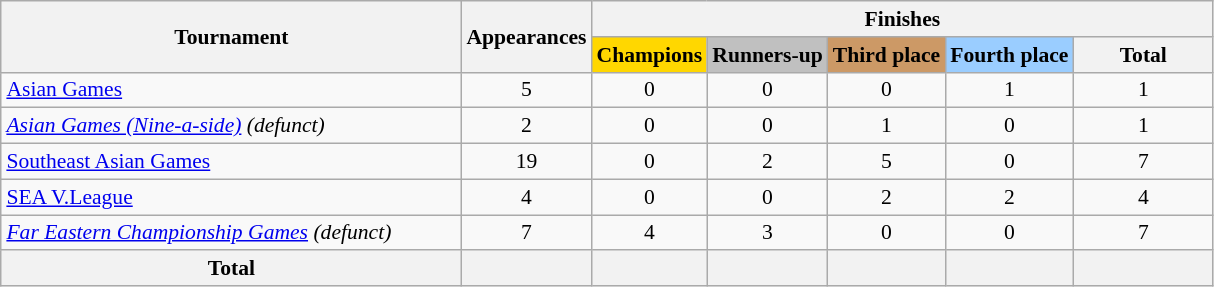<table class="wikitable" style="text-align: center; font-size: 90%; margin-left: 1em;">
<tr>
<th rowspan="2" width="300">Tournament</th>
<th rowspan="2">Appearances</th>
<th colspan="5">Finishes</th>
</tr>
<tr>
<th style="background-color: gold;">Champions</th>
<th style="background-color: silver;">Runners-up</th>
<th style="background-color: #cc9966;">Third place</th>
<th style="background-color: #9acdff;">Fourth place</th>
<th style="width: 6em;">Total</th>
</tr>
<tr>
<td style="text-align:left;"><a href='#'>Asian Games</a></td>
<td>5</td>
<td>0</td>
<td>0</td>
<td>0</td>
<td>1</td>
<td>1</td>
</tr>
<tr>
<td style="text-align:left;"><em><a href='#'>Asian Games (Nine-a-side)</a> (defunct)</em></td>
<td>2</td>
<td>0</td>
<td>0</td>
<td>1</td>
<td>0</td>
<td>1</td>
</tr>
<tr>
<td style="text-align:left;"><a href='#'>Southeast Asian Games</a></td>
<td>19</td>
<td>0</td>
<td>2</td>
<td>5</td>
<td>0</td>
<td>7</td>
</tr>
<tr>
<td style="text-align:left;"><a href='#'>SEA V.League</a></td>
<td>4</td>
<td>0</td>
<td>0</td>
<td>2</td>
<td>2</td>
<td>4</td>
</tr>
<tr>
<td style="text-align:left;"><em><a href='#'>Far Eastern Championship Games</a> (defunct)</em></td>
<td>7</td>
<td>4</td>
<td>3</td>
<td>0</td>
<td>0</td>
<td>7</td>
</tr>
<tr>
<th>Total</th>
<th></th>
<th></th>
<th></th>
<th></th>
<th></th>
<th></th>
</tr>
</table>
